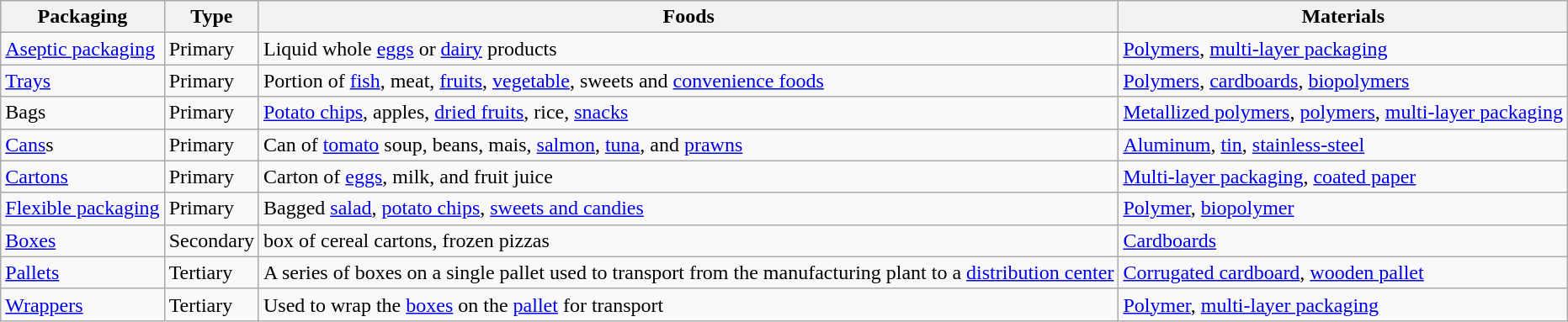<table class="wikitable">
<tr>
<th>Packaging</th>
<th>Type</th>
<th>Foods</th>
<th>Materials</th>
</tr>
<tr>
<td><a href='#'>Aseptic packaging</a></td>
<td>Primary</td>
<td>Liquid whole <a href='#'>eggs</a> or <a href='#'>dairy</a> products</td>
<td><a href='#'>Polymers</a>, <a href='#'>multi-layer packaging</a></td>
</tr>
<tr>
<td><a href='#'>Trays</a></td>
<td>Primary</td>
<td>Portion of <a href='#'>fish</a>, meat, <a href='#'>fruits</a>, <a href='#'>vegetable</a>, sweets and <a href='#'>convenience foods</a></td>
<td><a href='#'>Polymers</a>, <a href='#'>cardboards</a>, <a href='#'>biopolymers</a></td>
</tr>
<tr>
<td>Bags</td>
<td>Primary</td>
<td><a href='#'>Potato chips</a>, apples, <a href='#'>dried fruits</a>, rice, <a href='#'>snacks</a></td>
<td><a href='#'>Metallized polymers</a>, <a href='#'>polymers</a>, <a href='#'>multi-layer packaging</a></td>
</tr>
<tr>
<td><a href='#'>Cans</a>s</td>
<td>Primary</td>
<td>Can of <a href='#'>tomato</a> soup, beans, mais, <a href='#'>salmon</a>, <a href='#'>tuna</a>, and <a href='#'>prawns</a></td>
<td><a href='#'>Aluminum</a>, <a href='#'>tin</a>, <a href='#'>stainless-steel</a></td>
</tr>
<tr>
<td><a href='#'>Cartons</a></td>
<td>Primary</td>
<td>Carton of <a href='#'>eggs</a>, milk, and fruit juice</td>
<td><a href='#'>Multi-layer packaging</a>, <a href='#'>coated paper</a></td>
</tr>
<tr>
<td><a href='#'>Flexible packaging</a></td>
<td>Primary</td>
<td>Bagged <a href='#'>salad</a>, <a href='#'>potato chips</a>, <a href='#'>sweets and candies</a></td>
<td><a href='#'>Polymer</a>, <a href='#'>biopolymer</a></td>
</tr>
<tr>
<td><a href='#'>Boxes</a></td>
<td>Secondary</td>
<td>box of cereal cartons, frozen pizzas</td>
<td><a href='#'>Cardboards</a></td>
</tr>
<tr>
<td><a href='#'>Pallets</a></td>
<td>Tertiary</td>
<td>A series of boxes on a single pallet used to transport from the manufacturing plant to a <a href='#'>distribution center</a></td>
<td><a href='#'>Corrugated cardboard</a>, <a href='#'>wooden pallet</a></td>
</tr>
<tr>
<td><a href='#'>Wrappers</a></td>
<td>Tertiary</td>
<td>Used to wrap the <a href='#'>boxes</a> on the <a href='#'>pallet</a> for transport</td>
<td><a href='#'>Polymer</a>, <a href='#'>multi-layer packaging</a></td>
</tr>
</table>
